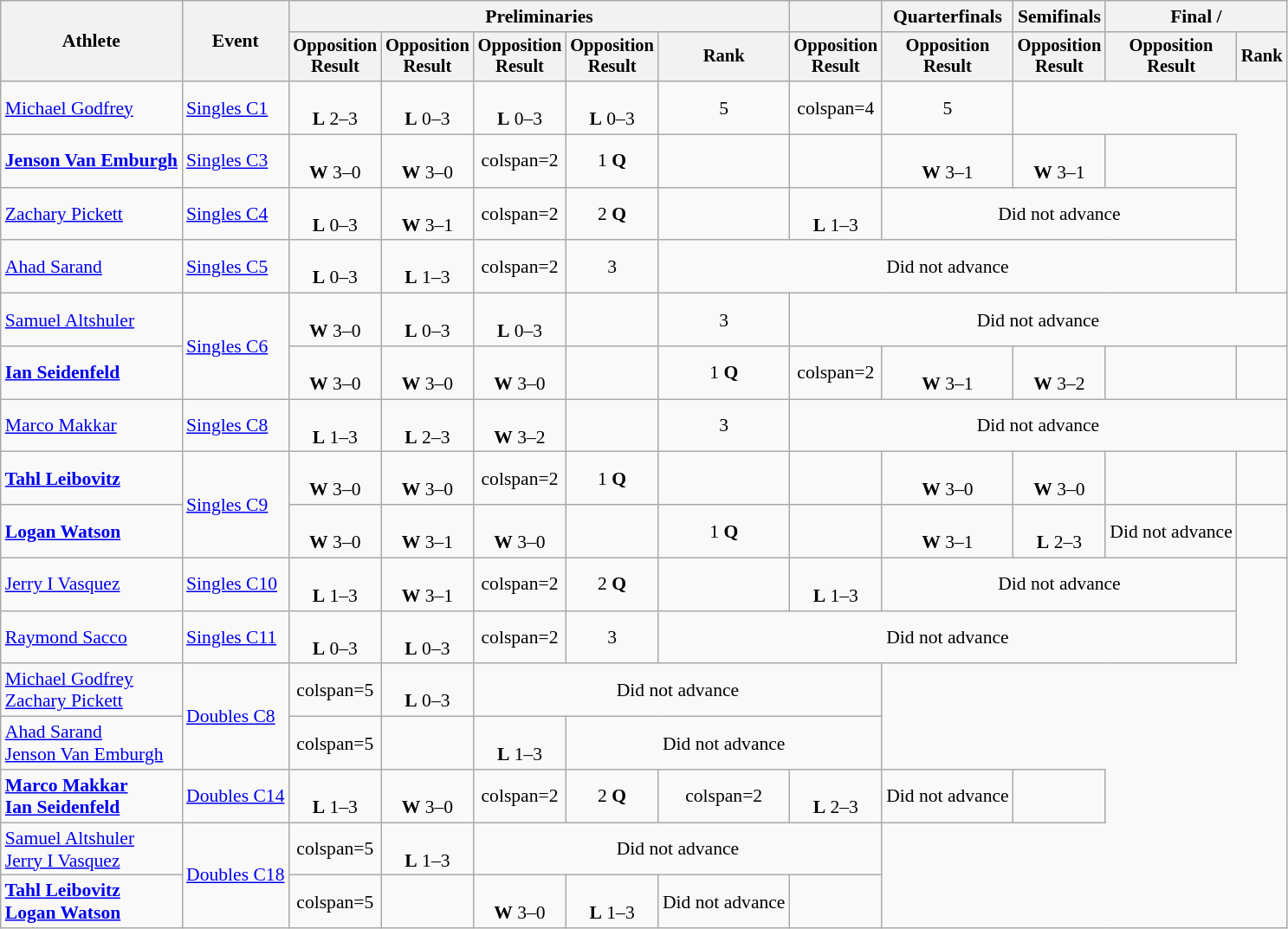<table class=wikitable style="font-size:90%">
<tr>
<th rowspan="2">Athlete</th>
<th rowspan="2">Event</th>
<th colspan="5">Preliminaries</th>
<th></th>
<th>Quarterfinals</th>
<th>Semifinals</th>
<th colspan="2">Final / </th>
</tr>
<tr style="font-size:95%">
<th>Opposition<br>Result</th>
<th>Opposition<br>Result</th>
<th>Opposition<br>Result</th>
<th>Opposition<br>Result</th>
<th>Rank</th>
<th>Opposition<br>Result</th>
<th>Opposition<br>Result</th>
<th>Opposition<br>Result</th>
<th>Opposition<br>Result</th>
<th>Rank</th>
</tr>
<tr align=center>
<td align=left><a href='#'>Michael Godfrey</a></td>
<td align=left><a href='#'>Singles C1</a></td>
<td><br><strong>L</strong> 2–3</td>
<td><br><strong>L</strong> 0–3</td>
<td><br><strong>L</strong> 0–3</td>
<td><br><strong>L</strong> 0–3</td>
<td>5</td>
<td>colspan=4 </td>
<td>5</td>
</tr>
<tr align=center>
<td align=left><strong><a href='#'>Jenson Van Emburgh</a></strong></td>
<td align=left><a href='#'>Singles C3</a></td>
<td><br><strong>W</strong> 3–0</td>
<td><br><strong>W</strong> 3–0</td>
<td>colspan=2 </td>
<td>1 <strong>Q</strong></td>
<td></td>
<td></td>
<td><br><strong>W</strong> 3–1</td>
<td><br><strong>W</strong> 3–1</td>
<td></td>
</tr>
<tr align=center>
<td align=left><a href='#'>Zachary Pickett</a></td>
<td align=left><a href='#'>Singles C4</a></td>
<td><br><strong>L</strong> 0–3</td>
<td><br><strong>W</strong> 3–1</td>
<td>colspan=2 </td>
<td>2 <strong>Q</strong></td>
<td></td>
<td><br><strong>L</strong> 1–3</td>
<td colspan=3>Did not advance</td>
</tr>
<tr align=center>
<td align=left><a href='#'>Ahad Sarand</a></td>
<td align=left><a href='#'>Singles C5</a></td>
<td><br><strong>L</strong> 0–3</td>
<td><br><strong>L</strong> 1–3</td>
<td>colspan=2 </td>
<td>3</td>
<td colspan=5>Did not advance</td>
</tr>
<tr align=center>
<td align=left><a href='#'>Samuel Altshuler</a></td>
<td align=left rowspan=2><a href='#'>Singles C6</a></td>
<td><br><strong>W</strong> 3–0</td>
<td><br><strong>L</strong> 0–3</td>
<td><br><strong>L</strong> 0–3</td>
<td></td>
<td>3</td>
<td colspan=5>Did not advance</td>
</tr>
<tr align=center>
<td align=left><strong><a href='#'>Ian Seidenfeld</a></strong></td>
<td><br><strong>W</strong> 3–0</td>
<td><br><strong>W</strong> 3–0</td>
<td><br><strong>W</strong> 3–0</td>
<td></td>
<td>1 <strong>Q</strong></td>
<td>colspan=2 </td>
<td><br><strong>W</strong> 3–1</td>
<td><br><strong>W</strong> 3–2</td>
<td></td>
</tr>
<tr align=center>
<td align=left><a href='#'>Marco Makkar</a></td>
<td align=left><a href='#'>Singles C8</a></td>
<td><br><strong>L</strong> 1–3</td>
<td><br><strong>L</strong> 2–3</td>
<td><br><strong>W</strong> 3–2</td>
<td></td>
<td>3</td>
<td colspan=5>Did not advance</td>
</tr>
<tr align=center>
<td align=left><strong><a href='#'>Tahl Leibovitz</a></strong></td>
<td align=left rowspan=2><a href='#'>Singles C9</a></td>
<td><br><strong>W</strong> 3–0</td>
<td><br><strong>W</strong> 3–0</td>
<td>colspan=2 </td>
<td>1 <strong>Q</strong></td>
<td></td>
<td></td>
<td><br><strong>W</strong> 3–0</td>
<td><br><strong>W</strong> 3–0</td>
<td></td>
</tr>
<tr align=center>
<td align=left><strong><a href='#'>Logan Watson</a></strong></td>
<td><br><strong>W</strong> 3–0</td>
<td><br><strong>W</strong> 3–1</td>
<td><br><strong>W</strong> 3–0</td>
<td></td>
<td>1 <strong>Q</strong></td>
<td></td>
<td><br><strong>W</strong> 3–1</td>
<td><br><strong>L</strong> 2–3</td>
<td>Did not advance</td>
<td></td>
</tr>
<tr align=center>
<td align=left><a href='#'>Jerry I Vasquez</a></td>
<td align=left><a href='#'>Singles C10</a></td>
<td><br><strong>L</strong> 1–3</td>
<td><br><strong>W</strong> 3–1</td>
<td>colspan=2 </td>
<td>2 <strong>Q</strong></td>
<td></td>
<td><br><strong>L</strong> 1–3</td>
<td colspan=3>Did not advance</td>
</tr>
<tr align=center>
<td align=left><a href='#'>Raymond Sacco</a></td>
<td align=left><a href='#'>Singles C11</a></td>
<td><br><strong>L</strong> 0–3</td>
<td><br><strong>L</strong> 0–3</td>
<td>colspan=2 </td>
<td>3</td>
<td colspan=5>Did not advance</td>
</tr>
<tr align=center>
<td align=left><a href='#'>Michael Godfrey</a><br><a href='#'>Zachary Pickett</a></td>
<td align=left rowspan=2><a href='#'>Doubles C8</a></td>
<td>colspan=5 </td>
<td><br><strong>L</strong> 0–3</td>
<td colspan=4>Did not advance</td>
</tr>
<tr align=center>
<td align=left><a href='#'>Ahad Sarand</a><br><a href='#'>Jenson Van Emburgh</a></td>
<td>colspan=5 </td>
<td></td>
<td><br><strong>L</strong> 1–3</td>
<td colspan=3>Did not advance</td>
</tr>
<tr align=center>
<td align=left><strong><a href='#'>Marco Makkar</a><br><a href='#'>Ian Seidenfeld</a></strong></td>
<td align=left><a href='#'>Doubles C14</a></td>
<td><br><strong>L</strong> 1–3</td>
<td><br><strong>W</strong> 3–0</td>
<td>colspan=2 </td>
<td>2 <strong>Q</strong></td>
<td>colspan=2 </td>
<td><br><strong>L</strong> 2–3</td>
<td>Did not advance</td>
<td></td>
</tr>
<tr align=center>
<td align=left><a href='#'>Samuel Altshuler</a><br><a href='#'>Jerry I Vasquez</a></td>
<td align=left rowspan=2><a href='#'>Doubles C18</a></td>
<td>colspan=5 </td>
<td><br><strong>L</strong> 1–3</td>
<td colspan=4>Did not advance</td>
</tr>
<tr align=center>
<td align=left><strong><a href='#'>Tahl Leibovitz</a><br><a href='#'>Logan Watson</a></strong></td>
<td>colspan=5 </td>
<td></td>
<td><br><strong>W</strong> 3–0</td>
<td><br><strong>L</strong> 1–3</td>
<td>Did not advance</td>
<td></td>
</tr>
</table>
